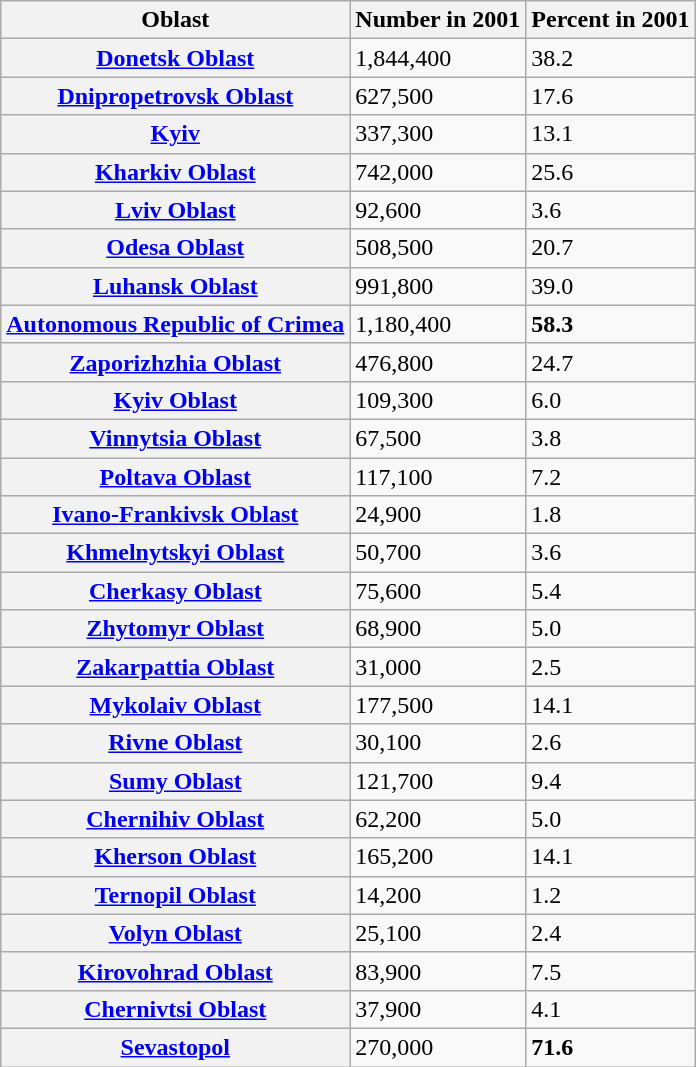<table class="wikitable sortable plainrowheaders">
<tr>
<th scope="col">Oblast</th>
<th scope="col">Number in 2001</th>
<th scope="col">Percent in 2001</th>
</tr>
<tr>
<th scope="row"><a href='#'>Donetsk Oblast</a></th>
<td>1,844,400</td>
<td>38.2</td>
</tr>
<tr>
<th scope="row"><a href='#'>Dnipropetrovsk Oblast</a></th>
<td>627,500</td>
<td>17.6</td>
</tr>
<tr>
<th scope="row"><a href='#'>Kyiv</a></th>
<td>337,300</td>
<td>13.1</td>
</tr>
<tr>
<th scope="row"><a href='#'>Kharkiv Oblast</a></th>
<td>742,000</td>
<td>25.6</td>
</tr>
<tr>
<th scope="row"><a href='#'>Lviv Oblast</a></th>
<td>92,600</td>
<td>3.6</td>
</tr>
<tr>
<th scope="row"><a href='#'>Odesa Oblast</a></th>
<td>508,500</td>
<td>20.7</td>
</tr>
<tr>
<th scope="row"><a href='#'>Luhansk Oblast</a></th>
<td>991,800</td>
<td>39.0</td>
</tr>
<tr>
<th scope="row"><a href='#'>Autonomous Republic of Crimea</a></th>
<td>1,180,400</td>
<td><strong>58.3</strong></td>
</tr>
<tr>
<th scope="row"><a href='#'>Zaporizhzhia Oblast</a></th>
<td>476,800</td>
<td>24.7</td>
</tr>
<tr>
<th scope="row"><a href='#'>Kyiv Oblast</a></th>
<td>109,300</td>
<td>6.0</td>
</tr>
<tr>
<th scope="row"><a href='#'>Vinnytsia Oblast</a></th>
<td>67,500</td>
<td>3.8</td>
</tr>
<tr>
<th scope="row"><a href='#'>Poltava Oblast</a></th>
<td>117,100</td>
<td>7.2</td>
</tr>
<tr>
<th scope="row"><a href='#'>Ivano-Frankivsk Oblast</a></th>
<td>24,900</td>
<td>1.8</td>
</tr>
<tr>
<th scope="row"><a href='#'>Khmelnytskyi Oblast</a></th>
<td>50,700</td>
<td>3.6</td>
</tr>
<tr>
<th scope="row"><a href='#'>Cherkasy Oblast</a></th>
<td>75,600</td>
<td>5.4</td>
</tr>
<tr>
<th scope="row"><a href='#'>Zhytomyr Oblast</a></th>
<td>68,900</td>
<td>5.0</td>
</tr>
<tr>
<th scope="row"><a href='#'>Zakarpattia Oblast</a></th>
<td>31,000</td>
<td>2.5</td>
</tr>
<tr>
<th scope="row"><a href='#'>Mykolaiv Oblast</a></th>
<td>177,500</td>
<td>14.1</td>
</tr>
<tr>
<th scope="row"><a href='#'>Rivne Oblast</a></th>
<td>30,100</td>
<td>2.6</td>
</tr>
<tr>
<th scope="row"><a href='#'>Sumy Oblast</a></th>
<td>121,700</td>
<td>9.4</td>
</tr>
<tr>
<th scope="row"><a href='#'>Chernihiv Oblast</a></th>
<td>62,200</td>
<td>5.0</td>
</tr>
<tr>
<th scope="row"><a href='#'>Kherson Oblast</a></th>
<td>165,200</td>
<td>14.1</td>
</tr>
<tr>
<th scope="row"><a href='#'>Ternopil Oblast</a></th>
<td>14,200</td>
<td>1.2</td>
</tr>
<tr>
<th scope="row"><a href='#'>Volyn Oblast</a></th>
<td>25,100</td>
<td>2.4</td>
</tr>
<tr>
<th scope="row"><a href='#'>Kirovohrad Oblast</a></th>
<td>83,900</td>
<td>7.5</td>
</tr>
<tr>
<th scope="row"><a href='#'>Chernivtsi Oblast</a></th>
<td>37,900</td>
<td>4.1</td>
</tr>
<tr>
<th scope="row"><a href='#'>Sevastopol</a></th>
<td>270,000</td>
<td><strong>71.6</strong></td>
</tr>
</table>
